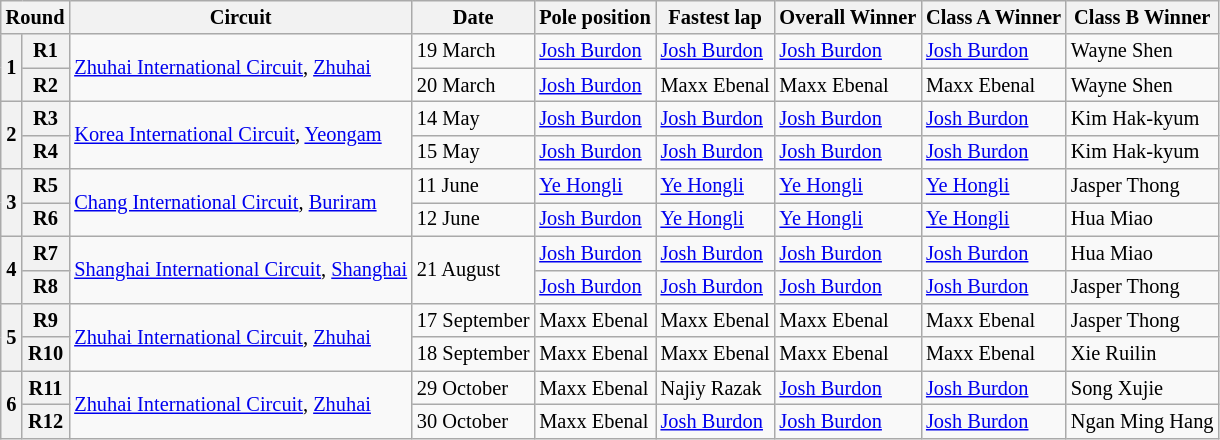<table class="wikitable" style="font-size: 85%">
<tr>
<th colspan=2>Round</th>
<th>Circuit</th>
<th>Date</th>
<th>Pole position</th>
<th>Fastest lap</th>
<th>Overall Winner</th>
<th>Class A Winner</th>
<th>Class B Winner</th>
</tr>
<tr>
<th rowspan=2>1</th>
<th>R1</th>
<td rowspan=2> <a href='#'>Zhuhai International Circuit</a>, <a href='#'>Zhuhai</a></td>
<td>19 March</td>
<td> <a href='#'>Josh Burdon</a></td>
<td> <a href='#'>Josh Burdon</a></td>
<td> <a href='#'>Josh Burdon</a></td>
<td> <a href='#'>Josh Burdon</a></td>
<td> Wayne Shen</td>
</tr>
<tr>
<th>R2</th>
<td>20 March</td>
<td> <a href='#'>Josh Burdon</a></td>
<td> Maxx Ebenal</td>
<td> Maxx Ebenal</td>
<td> Maxx Ebenal</td>
<td> Wayne Shen</td>
</tr>
<tr>
<th rowspan=2>2</th>
<th>R3</th>
<td rowspan=2> <a href='#'>Korea International Circuit</a>, <a href='#'>Yeongam</a></td>
<td>14 May</td>
<td> <a href='#'>Josh Burdon</a></td>
<td> <a href='#'>Josh Burdon</a></td>
<td> <a href='#'>Josh Burdon</a></td>
<td> <a href='#'>Josh Burdon</a></td>
<td> Kim Hak-kyum</td>
</tr>
<tr>
<th>R4</th>
<td>15 May</td>
<td> <a href='#'>Josh Burdon</a></td>
<td> <a href='#'>Josh Burdon</a></td>
<td> <a href='#'>Josh Burdon</a></td>
<td> <a href='#'>Josh Burdon</a></td>
<td> Kim Hak-kyum</td>
</tr>
<tr>
<th rowspan=2>3</th>
<th>R5</th>
<td rowspan=2> <a href='#'>Chang International Circuit</a>, <a href='#'>Buriram</a></td>
<td>11 June</td>
<td> <a href='#'>Ye Hongli</a></td>
<td> <a href='#'>Ye Hongli</a></td>
<td> <a href='#'>Ye Hongli</a></td>
<td> <a href='#'>Ye Hongli</a></td>
<td> Jasper Thong</td>
</tr>
<tr>
<th>R6</th>
<td>12 June</td>
<td> <a href='#'>Josh Burdon</a></td>
<td> <a href='#'>Ye Hongli</a></td>
<td> <a href='#'>Ye Hongli</a></td>
<td> <a href='#'>Ye Hongli</a></td>
<td> Hua Miao</td>
</tr>
<tr>
<th rowspan=2>4</th>
<th>R7</th>
<td rowspan=2> <a href='#'>Shanghai International Circuit</a>, <a href='#'>Shanghai</a></td>
<td rowspan=2>21 August</td>
<td> <a href='#'>Josh Burdon</a></td>
<td> <a href='#'>Josh Burdon</a></td>
<td> <a href='#'>Josh Burdon</a></td>
<td> <a href='#'>Josh Burdon</a></td>
<td> Hua Miao</td>
</tr>
<tr>
<th>R8</th>
<td> <a href='#'>Josh Burdon</a></td>
<td> <a href='#'>Josh Burdon</a></td>
<td> <a href='#'>Josh Burdon</a></td>
<td> <a href='#'>Josh Burdon</a></td>
<td> Jasper Thong</td>
</tr>
<tr>
<th rowspan=2>5</th>
<th>R9</th>
<td rowspan=2> <a href='#'>Zhuhai International Circuit</a>, <a href='#'>Zhuhai</a></td>
<td>17 September</td>
<td> Maxx Ebenal</td>
<td> Maxx Ebenal</td>
<td> Maxx Ebenal</td>
<td> Maxx Ebenal</td>
<td> Jasper Thong</td>
</tr>
<tr>
<th>R10</th>
<td>18 September</td>
<td> Maxx Ebenal</td>
<td> Maxx Ebenal</td>
<td> Maxx Ebenal</td>
<td> Maxx Ebenal</td>
<td> Xie Ruilin</td>
</tr>
<tr>
<th rowspan=2>6</th>
<th>R11</th>
<td rowspan=2> <a href='#'>Zhuhai International Circuit</a>, <a href='#'>Zhuhai</a></td>
<td>29 October</td>
<td> Maxx Ebenal</td>
<td> Najiy Razak</td>
<td> <a href='#'>Josh Burdon</a></td>
<td> <a href='#'>Josh Burdon</a></td>
<td> Song Xujie</td>
</tr>
<tr>
<th>R12</th>
<td>30 October</td>
<td> Maxx Ebenal</td>
<td> <a href='#'>Josh Burdon</a></td>
<td> <a href='#'>Josh Burdon</a></td>
<td> <a href='#'>Josh Burdon</a></td>
<td> Ngan Ming Hang</td>
</tr>
</table>
